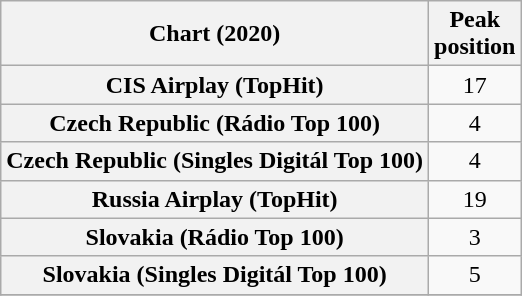<table class="wikitable plainrowheaders sortable" style="text-align:center">
<tr>
<th scope="col">Chart (2020)</th>
<th scope="col">Peak<br>position</th>
</tr>
<tr>
<th scope="row">CIS Airplay (TopHit)</th>
<td>17</td>
</tr>
<tr>
<th scope="row">Czech Republic (Rádio Top 100)</th>
<td>4</td>
</tr>
<tr>
<th scope="row">Czech Republic (Singles Digitál Top 100)</th>
<td>4</td>
</tr>
<tr>
<th scope="row">Russia Airplay (TopHit)</th>
<td>19</td>
</tr>
<tr>
<th scope="row">Slovakia (Rádio Top 100)</th>
<td>3</td>
</tr>
<tr>
<th scope="row">Slovakia (Singles Digitál Top 100)</th>
<td>5</td>
</tr>
<tr>
</tr>
</table>
